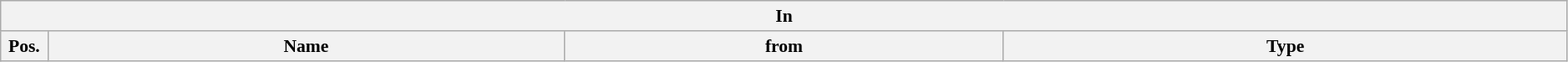<table class="wikitable" style="font-size:90%;width:99%;">
<tr>
<th colspan="4">In</th>
</tr>
<tr>
<th width=3%>Pos.</th>
<th width=33%>Name</th>
<th width=28%>from</th>
<th width=36%>Type</th>
</tr>
</table>
